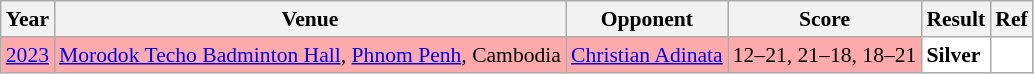<table class="sortable wikitable" style="font-size: 90%;">
<tr>
<th>Year</th>
<th>Venue</th>
<th>Opponent</th>
<th>Score</th>
<th>Result</th>
<th>Ref</th>
</tr>
<tr style="background:#FFAAAA">
<td align="center"><a href='#'>2023</a></td>
<td align="left"><a href='#'>Morodok Techo Badminton Hall</a>, <a href='#'>Phnom Penh</a>, Cambodia</td>
<td align="left"> <a href='#'>Christian Adinata</a></td>
<td align="left">12–21, 21–18, 18–21</td>
<td style="text-align:left; background:white"> <strong>Silver</strong></td>
<td style="text-align:center; background:white"></td>
</tr>
</table>
